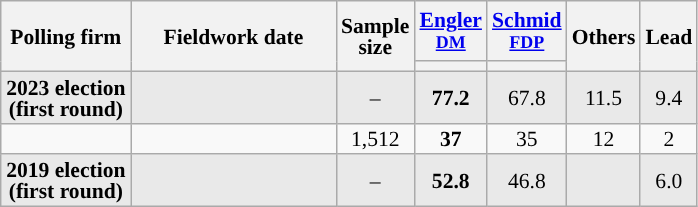<table class="wikitable sortable" style="text-align:center;font-size:90%;line-height:14px;">
<tr style="height:40px;">
<th style="width:80px;" rowspan="2">Polling firm</th>
<th style="width:130px;" rowspan="2">Fieldwork date</th>
<th style="width:35px;" rowspan="2">Sample<br>size</th>
<th class="unsortable" style="width:40px;"><a href='#'>Engler</a><br><small><a href='#'>DM</a></small></th>
<th class="unsortable" style="width:40px;"><a href='#'>Schmid</a><br><small><a href='#'>FDP</a></small></th>
<th class="unsortable" style="width:30px;" rowspan="2">Others</th>
<th style="width:30px;" rowspan="2">Lead</th>
</tr>
<tr>
<th style="background:"></th>
<th style="background:"></th>
</tr>
<tr style="background:#E9E9E9;">
<td><strong>2023 election (first round)</strong></td>
<td></td>
<td>–</td>
<td style="background:#"><strong>77.2</strong></td>
<td>67.8</td>
<td>11.5</td>
<td style="background:">9.4</td>
</tr>
<tr>
<td></td>
<td></td>
<td>1,512</td>
<td style="background:#"><strong>37</strong></td>
<td>35</td>
<td>12</td>
<td style="background:">2</td>
</tr>
<tr style="background:#E9E9E9;">
<td><strong>2019 election (first round)</strong></td>
<td></td>
<td>–</td>
<td style="background:#"><strong>52.8</strong></td>
<td>46.8</td>
<td></td>
<td style="background:">6.0</td>
</tr>
</table>
